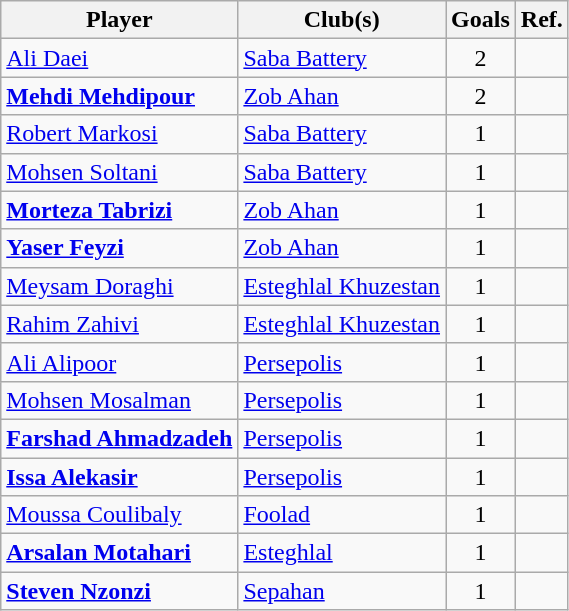<table class="wikitable sortable" style="text-align:left">
<tr>
<th>Player</th>
<th>Club(s)</th>
<th>Goals</th>
<th>Ref.</th>
</tr>
<tr>
<td> <a href='#'>Ali Daei</a></td>
<td><a href='#'>Saba Battery</a></td>
<td align=center>2</td>
<td></td>
</tr>
<tr>
<td> <strong><a href='#'>Mehdi Mehdipour</a></strong></td>
<td><a href='#'>Zob Ahan</a></td>
<td align=center>2</td>
<td></td>
</tr>
<tr>
<td>  <a href='#'>Robert Markosi</a></td>
<td><a href='#'>Saba Battery</a></td>
<td align=center>1</td>
<td></td>
</tr>
<tr>
<td> <a href='#'>Mohsen Soltani</a></td>
<td><a href='#'>Saba Battery</a></td>
<td align=center>1</td>
<td></td>
</tr>
<tr>
<td> <strong><a href='#'>Morteza Tabrizi</a></strong></td>
<td><a href='#'>Zob Ahan</a></td>
<td align=center>1</td>
<td></td>
</tr>
<tr>
<td> <strong><a href='#'>Yaser Feyzi</a></strong></td>
<td><a href='#'>Zob Ahan</a></td>
<td align=center>1</td>
<td></td>
</tr>
<tr>
<td> <a href='#'>Meysam Doraghi</a></td>
<td><a href='#'>Esteghlal Khuzestan</a></td>
<td align=center>1</td>
<td></td>
</tr>
<tr>
<td> <a href='#'>Rahim Zahivi</a></td>
<td><a href='#'>Esteghlal Khuzestan</a></td>
<td align=center>1</td>
<td></td>
</tr>
<tr>
<td> <a href='#'>Ali Alipoor</a></td>
<td><a href='#'>Persepolis</a></td>
<td align=center>1</td>
<td></td>
</tr>
<tr>
<td> <a href='#'>Mohsen Mosalman</a></td>
<td><a href='#'>Persepolis</a></td>
<td align=center>1</td>
<td></td>
</tr>
<tr>
<td> <strong><a href='#'>Farshad Ahmadzadeh</a></strong></td>
<td><a href='#'>Persepolis</a></td>
<td align=center>1</td>
<td></td>
</tr>
<tr>
<td> <strong><a href='#'>Issa Alekasir</a></strong></td>
<td><a href='#'>Persepolis</a></td>
<td align=center>1</td>
<td></td>
</tr>
<tr>
<td> <a href='#'>Moussa Coulibaly</a></td>
<td><a href='#'>Foolad</a></td>
<td align=center>1</td>
<td></td>
</tr>
<tr>
<td> <strong><a href='#'>Arsalan Motahari</a></strong></td>
<td><a href='#'>Esteghlal</a></td>
<td align=center>1</td>
<td></td>
</tr>
<tr>
<td> <strong><a href='#'>Steven Nzonzi</a></strong></td>
<td><a href='#'>Sepahan</a></td>
<td align=center>1</td>
<td></td>
</tr>
</table>
